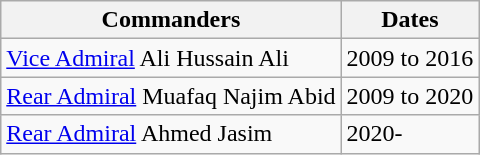<table class="wikitable">
<tr>
<th>Commanders</th>
<th>Dates</th>
</tr>
<tr>
<td><a href='#'>Vice Admiral</a> Ali Hussain Ali</td>
<td>2009 to 2016</td>
</tr>
<tr>
<td><a href='#'>Rear Admiral</a> Muafaq Najim Abid</td>
<td>2009 to 2020</td>
</tr>
<tr>
<td><a href='#'>Rear Admiral</a> Ahmed Jasim</td>
<td>2020-</td>
</tr>
</table>
